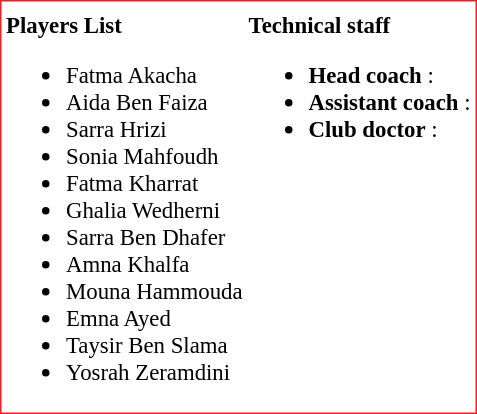<table class="toccolours" style="border: #ED2024 solid 1px; background: #FFFFFF; font-size: 95%">
<tr>
<th colspan="5" style="background-color:#FFFFFF;"></th>
</tr>
<tr>
<td style="fnto-size: 95%;" valign="top"><strong>Players List</strong><br><ul><li>  Fatma Akacha</li><li>  Aida Ben Faiza</li><li>  Sarra Hrizi</li><li>  Sonia Mahfoudh</li><li>  Fatma Kharrat</li><li>  Ghalia Wedherni</li><li>  Sarra Ben Dhafer</li><li>  Amna Khalfa</li><li>  Mouna Hammouda</li><li>  Emna Ayed</li><li>  Taysir Ben Slama</li><li>  Yosrah Zeramdini</li></ul></td>
<td style="fnto-size: 95%;" valign="top"><strong>Technical staff</strong><br><ul><li><strong>Head coach</strong> : </li><li><strong>Assistant coach</strong> : </li><li><strong>Club doctor</strong> : </li></ul></td>
</tr>
</table>
